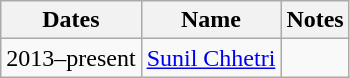<table class="wikitable plainrowheaders unsortable">
<tr>
<th scope="col">Dates</th>
<th scope="col">Name</th>
<th scope="col">Notes</th>
</tr>
<tr>
<td>2013–present</td>
<td scope="row"><a href='#'>Sunil Chhetri</a></td>
<td></td>
</tr>
</table>
